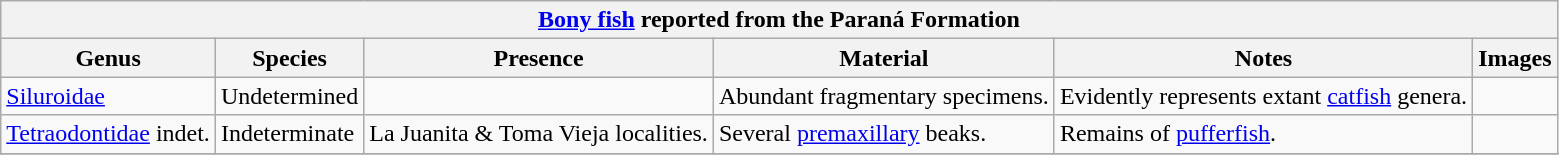<table class="wikitable" align="center">
<tr>
<th colspan="6" align="center"><strong><a href='#'>Bony fish</a> reported from the Paraná Formation</strong></th>
</tr>
<tr>
<th>Genus</th>
<th>Species</th>
<th>Presence</th>
<th><strong>Material</strong></th>
<th>Notes</th>
<th>Images</th>
</tr>
<tr>
<td><a href='#'>Siluroidae</a></td>
<td>Undetermined</td>
<td></td>
<td>Abundant fragmentary specimens.</td>
<td>Evidently represents extant <a href='#'>catfish</a> genera.</td>
<td></td>
</tr>
<tr>
<td><a href='#'>Tetraodontidae</a> indet.</td>
<td>Indeterminate</td>
<td>La Juanita & Toma Vieja localities.</td>
<td>Several <a href='#'>premaxillary</a> beaks.</td>
<td>Remains of <a href='#'>pufferfish</a>.</td>
<td></td>
</tr>
<tr>
</tr>
</table>
